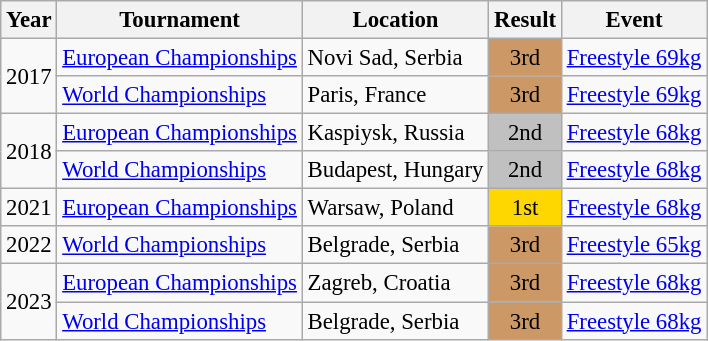<table class="wikitable" style="font-size:95%;">
<tr>
<th>Year</th>
<th>Tournament</th>
<th>Location</th>
<th>Result</th>
<th>Event</th>
</tr>
<tr>
<td rowspan=2>2017</td>
<td><a href='#'>European Championships</a></td>
<td>Novi Sad, Serbia</td>
<td align="center" bgcolor="cc9966">3rd</td>
<td><a href='#'>Freestyle 69kg</a></td>
</tr>
<tr>
<td><a href='#'>World Championships</a></td>
<td>Paris, France</td>
<td align="center" bgcolor="cc9966">3rd</td>
<td><a href='#'>Freestyle 69kg</a></td>
</tr>
<tr>
<td rowspan=2>2018</td>
<td><a href='#'>European Championships</a></td>
<td>Kaspiysk, Russia</td>
<td align="center" bgcolor="silver">2nd</td>
<td><a href='#'>Freestyle 68kg</a></td>
</tr>
<tr>
<td><a href='#'>World Championships</a></td>
<td>Budapest, Hungary</td>
<td align="center" bgcolor="silver">2nd</td>
<td><a href='#'>Freestyle 68kg</a></td>
</tr>
<tr>
<td>2021</td>
<td><a href='#'>European Championships</a></td>
<td>Warsaw, Poland</td>
<td align="center" bgcolor="gold">1st</td>
<td><a href='#'>Freestyle 68kg</a></td>
</tr>
<tr>
<td>2022</td>
<td><a href='#'>World Championships</a></td>
<td>Belgrade, Serbia</td>
<td align="center" bgcolor="cc9966">3rd</td>
<td><a href='#'>Freestyle 65kg</a></td>
</tr>
<tr>
<td rowspan=2>2023</td>
<td><a href='#'>European Championships</a></td>
<td>Zagreb, Croatia</td>
<td align="center" bgcolor="cc9966">3rd</td>
<td><a href='#'>Freestyle 68kg</a></td>
</tr>
<tr>
<td><a href='#'>World Championships</a></td>
<td>Belgrade, Serbia</td>
<td align="center" bgcolor="cc9966">3rd</td>
<td><a href='#'>Freestyle 68kg</a></td>
</tr>
</table>
